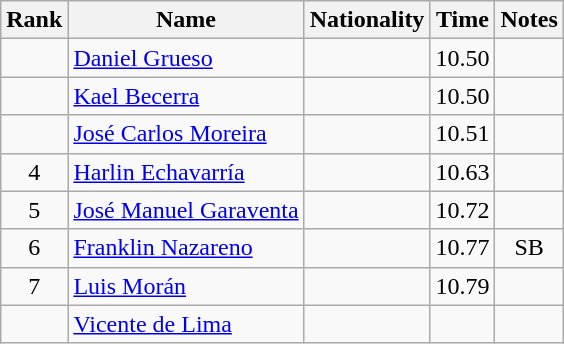<table class="wikitable sortable" style="text-align:center">
<tr>
<th>Rank</th>
<th>Name</th>
<th>Nationality</th>
<th>Time</th>
<th>Notes</th>
</tr>
<tr>
<td></td>
<td align=left><a href='#'>Daniel Grueso</a></td>
<td align=left></td>
<td>10.50</td>
<td></td>
</tr>
<tr>
<td></td>
<td align=left><a href='#'>Kael Becerra</a></td>
<td align=left></td>
<td>10.50</td>
<td></td>
</tr>
<tr>
<td></td>
<td align=left><a href='#'>José Carlos Moreira</a></td>
<td align=left></td>
<td>10.51</td>
<td></td>
</tr>
<tr>
<td>4</td>
<td align=left><a href='#'>Harlin Echavarría</a></td>
<td align=left></td>
<td>10.63</td>
<td></td>
</tr>
<tr>
<td>5</td>
<td align=left><a href='#'>José Manuel Garaventa</a></td>
<td align=left></td>
<td>10.72</td>
<td></td>
</tr>
<tr>
<td>6</td>
<td align=left><a href='#'>Franklin Nazareno</a></td>
<td align=left></td>
<td>10.77</td>
<td>SB</td>
</tr>
<tr>
<td>7</td>
<td align=left><a href='#'>Luis Morán</a></td>
<td align=left></td>
<td>10.79</td>
<td></td>
</tr>
<tr>
<td></td>
<td align=left><a href='#'>Vicente de Lima</a></td>
<td align=left></td>
<td></td>
<td></td>
</tr>
</table>
